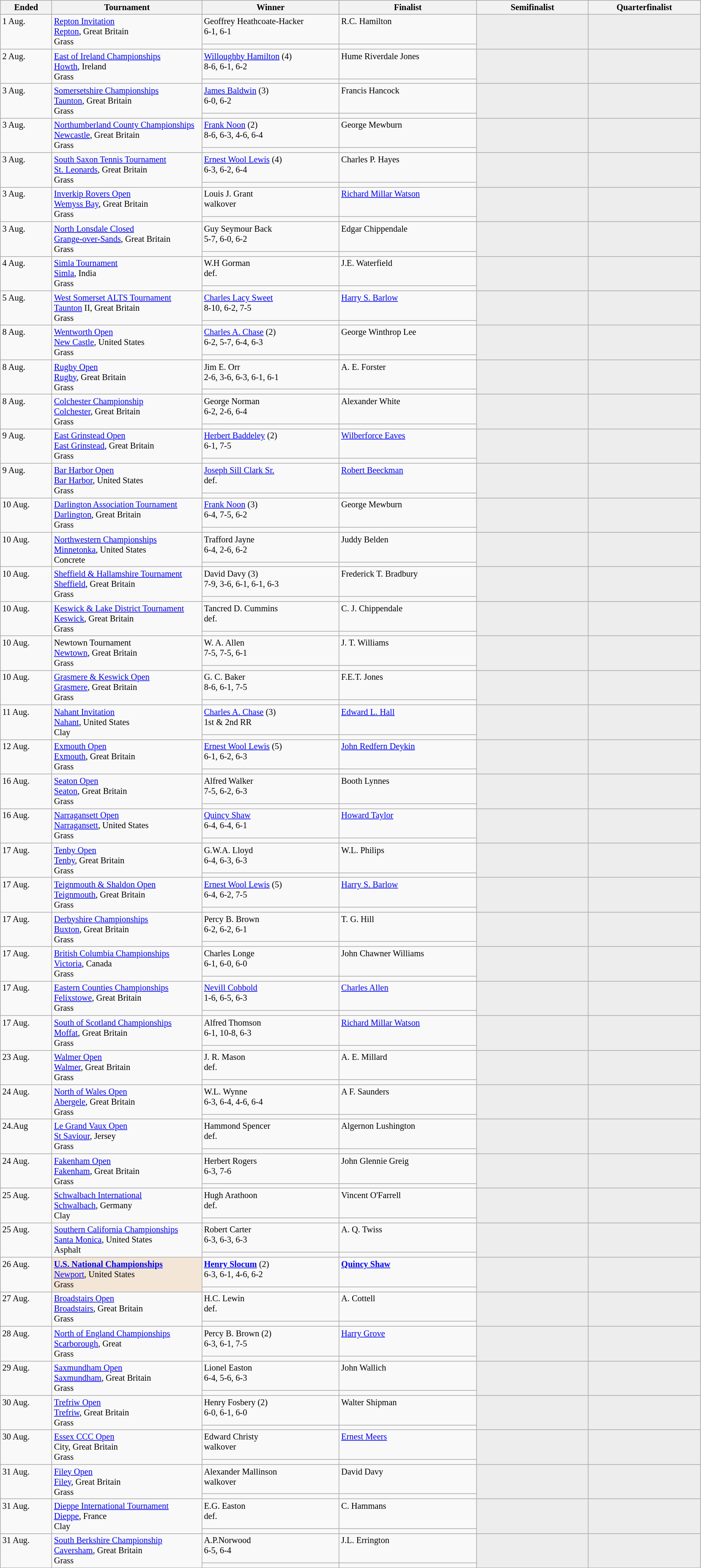<table class="wikitable" style="font-size:85%;">
<tr>
<th width="75">Ended</th>
<th width="230">Tournament</th>
<th width="210">Winner</th>
<th width="210">Finalist</th>
<th width="170">Semifinalist</th>
<th width="170">Quarterfinalist</th>
</tr>
<tr valign=top>
<td rowspan=2>1 Aug.</td>
<td rowspan=2><a href='#'>Repton Invitation</a><br><a href='#'>Repton</a>, Great Britain<br>Grass</td>
<td> Geoffrey Heathcoate-Hacker<br>6-1, 6-1</td>
<td>   R.C. Hamilton</td>
<td style="background:#ededed;" rowspan=2></td>
<td style="background:#ededed;" rowspan=2></td>
</tr>
<tr valign=top>
<td></td>
<td></td>
</tr>
<tr valign=top>
<td rowspan=2>2 Aug.</td>
<td rowspan=2><a href='#'>East of Ireland Championships</a><br><a href='#'>Howth</a>, Ireland<br>Grass</td>
<td> <a href='#'>Willoughby Hamilton</a> (4)<br>8-6, 6-1, 6-2</td>
<td> Hume Riverdale Jones</td>
<td style="background:#ededed;" rowspan=2></td>
<td style="background:#ededed;" rowspan=2></td>
</tr>
<tr valign=top>
<td></td>
<td></td>
</tr>
<tr valign=top>
<td rowspan=2>3 Aug.</td>
<td rowspan="2"><a href='#'>Somersetshire Championships</a><br><a href='#'>Taunton</a>, Great Britain<br>Grass</td>
<td> <a href='#'>James Baldwin</a> (3)<br>6-0, 6-2</td>
<td>  Francis Hancock</td>
<td style="background:#ededed;" rowspan=2></td>
<td style="background:#ededed;" rowspan=2></td>
</tr>
<tr valign=top>
<td></td>
<td></td>
</tr>
<tr valign=top>
<td rowspan=2>3 Aug.</td>
<td rowspan=2><a href='#'>Northumberland County Championships</a><br><a href='#'>Newcastle</a>, Great Britain<br>Grass</td>
<td> <a href='#'>Frank Noon</a> (2)<br>8-6, 6-3, 4-6, 6-4</td>
<td>   George Mewburn</td>
<td style="background:#ededed;" rowspan=2></td>
<td style="background:#ededed;" rowspan=2></td>
</tr>
<tr valign=top>
<td></td>
<td></td>
</tr>
<tr valign=top>
<td rowspan=2>3 Aug.</td>
<td rowspan="2"><a href='#'>South Saxon Tennis Tournament</a><br><a href='#'>St. Leonards</a>, Great Britain<br>Grass</td>
<td> <a href='#'>Ernest Wool Lewis</a> (4)<br>6-3, 6-2, 6-4</td>
<td> Charles P. Hayes</td>
<td style="background:#ededed;" rowspan=2></td>
<td style="background:#ededed;" rowspan=2></td>
</tr>
<tr valign=top>
<td></td>
<td></td>
</tr>
<tr valign=top>
<td rowspan=2>3 Aug.</td>
<td rowspan=2><a href='#'>Inverkip Rovers Open</a> <br><a href='#'>Wemyss Bay</a>, Great Britain<br>Grass</td>
<td> Louis J. Grant<br>walkover</td>
<td> <a href='#'>Richard Millar Watson</a></td>
<td style="background:#ededed;" rowspan=2></td>
<td style="background:#ededed;" rowspan=2></td>
</tr>
<tr valign=top>
<td></td>
<td></td>
</tr>
<tr valign=top>
<td rowspan=2>3 Aug.</td>
<td rowspan=2><a href='#'>North Lonsdale Closed</a><br><a href='#'>Grange-over-Sands</a>, Great Britain<br>Grass</td>
<td> Guy Seymour Back <br>5-7, 6-0, 6-2</td>
<td> Edgar Chippendale</td>
<td style="background:#ededed;" rowspan=2></td>
<td style="background:#ededed;" rowspan=2></td>
</tr>
<tr valign=top>
<td></td>
<td></td>
</tr>
<tr valign=top>
<td rowspan=2>4 Aug.</td>
<td rowspan="2"><a href='#'>Simla Tournament</a> <br><a href='#'>Simla</a>, India<br>Grass</td>
<td> W.H Gorman<br>def.</td>
<td> J.E. Waterfield</td>
<td style="background:#ededed;" rowspan=2></td>
<td style="background:#ededed;" rowspan=2></td>
</tr>
<tr valign=top>
<td></td>
<td></td>
</tr>
<tr valign=top>
<td rowspan=2>5 Aug.</td>
<td rowspan=2><a href='#'>West Somerset ALTS Tournament</a><br><a href='#'>Taunton</a> II, Great Britain<br>Grass</td>
<td> <a href='#'>Charles Lacy Sweet</a><br>8-10, 6-2, 7-5</td>
<td>   <a href='#'>Harry S. Barlow</a></td>
<td style="background:#ededed;" rowspan=2></td>
<td style="background:#ededed;" rowspan=2></td>
</tr>
<tr valign=top>
<td></td>
<td></td>
</tr>
<tr valign=top>
<td rowspan=2>8 Aug.</td>
<td rowspan=2><a href='#'>Wentworth Open</a><br><a href='#'>New Castle</a>, United States<br>Grass</td>
<td> <a href='#'>Charles A. Chase</a> (2)<br>6-2, 5-7, 6-4, 6-3</td>
<td> George Winthrop Lee</td>
<td style="background:#ededed;" rowspan=2></td>
<td style="background:#ededed;" rowspan=2></td>
</tr>
<tr valign=top>
<td></td>
<td></td>
</tr>
<tr valign=top>
<td rowspan=2>8 Aug.</td>
<td rowspan="2"><a href='#'>Rugby Open</a> <br><a href='#'>Rugby</a>, Great Britain<br>Grass</td>
<td> Jim E. Orr<br>2-6, 3-6, 6-3, 6-1, 6-1</td>
<td> A. E. Forster</td>
<td style="background:#ededed;" rowspan=2></td>
<td style="background:#ededed;" rowspan=2></td>
</tr>
<tr valign=top>
<td></td>
<td></td>
</tr>
<tr valign=top>
<td rowspan=2>8 Aug.</td>
<td rowspan=2><a href='#'>Colchester Championship</a><br><a href='#'>Colchester</a>, Great Britain<br>Grass</td>
<td> George Norman <br>6-2, 2-6, 6-4</td>
<td> Alexander White</td>
<td style="background:#ededed;" rowspan=2></td>
<td style="background:#ededed;" rowspan=2></td>
</tr>
<tr valign=top>
<td></td>
<td></td>
</tr>
<tr valign=top>
<td rowspan=2>9 Aug.</td>
<td rowspan=2><a href='#'>East Grinstead Open</a><br><a href='#'>East Grinstead</a>, Great Britain<br>Grass</td>
<td> <a href='#'>Herbert Baddeley</a> (2)<br>6-1, 7-5</td>
<td> <a href='#'>Wilberforce Eaves</a></td>
<td style="background:#ededed;" rowspan=2></td>
<td style="background:#ededed;" rowspan=2></td>
</tr>
<tr valign=top>
<td></td>
<td></td>
</tr>
<tr valign=top>
<td rowspan=2>9 Aug.</td>
<td rowspan="2"><a href='#'>Bar Harbor Open</a> <br><a href='#'>Bar Harbor</a>, United States<br>Grass</td>
<td> <a href='#'>Joseph Sill Clark Sr.</a> <br>def.</td>
<td>  <a href='#'>Robert Beeckman</a></td>
<td style="background:#ededed;" rowspan=2></td>
<td style="background:#ededed;" rowspan=2></td>
</tr>
<tr valign=top>
<td></td>
<td></td>
</tr>
<tr valign=top>
<td rowspan=2>10 Aug.</td>
<td rowspan=2><a href='#'>Darlington Association Tournament</a> <br><a href='#'>Darlington</a>, Great Britain<br>Grass</td>
<td> <a href='#'>Frank Noon</a> (3)<br>6-4, 7-5, 6-2</td>
<td>   George Mewburn</td>
<td style="background:#ededed;" rowspan=2></td>
<td style="background:#ededed;" rowspan=2></td>
</tr>
<tr valign=top>
<td></td>
<td></td>
</tr>
<tr valign=top>
<td rowspan=2>10 Aug.</td>
<td rowspan=2><a href='#'>Northwestern Championships</a><br><a href='#'>Minnetonka</a>, United States<br>Concrete</td>
<td> Trafford Jayne <br>6-4, 2-6, 6-2</td>
<td> Juddy Belden</td>
<td style="background:#ededed;" rowspan=2></td>
<td style="background:#ededed;" rowspan=2></td>
</tr>
<tr valign=top>
<td></td>
<td></td>
</tr>
<tr valign=top>
<td rowspan=2>10 Aug.</td>
<td rowspan=2><a href='#'>Sheffield & Hallamshire Tournament</a><br><a href='#'>Sheffield</a>, Great Britain<br>Grass</td>
<td> David Davy (3)<br>7-9, 3-6, 6-1, 6-1, 6-3</td>
<td> Frederick T. Bradbury</td>
<td style="background:#ededed;" rowspan=2></td>
<td style="background:#ededed;" rowspan=2></td>
</tr>
<tr valign=top>
<td></td>
<td></td>
</tr>
<tr valign=top>
<td rowspan=2>10 Aug.</td>
<td rowspan=2><a href='#'>Keswick & Lake District Tournament</a> <br><a href='#'>Keswick</a>, Great Britain<br>Grass</td>
<td> Tancred D. Cummins<br>def.</td>
<td> C. J. Chippendale</td>
<td style="background:#ededed;" rowspan=2></td>
<td style="background:#ededed;" rowspan=2></td>
</tr>
<tr valign=top>
<td></td>
<td></td>
</tr>
<tr valign=top>
<td rowspan=2>10 Aug.</td>
<td rowspan=2>Newtown Tournament<br><a href='#'>Newtown</a>, Great Britain<br>Grass</td>
<td> W. A. Allen<br>7-5, 7-5, 6-1</td>
<td> J. T. Williams</td>
<td style="background:#ededed;" rowspan=2></td>
<td style="background:#ededed;" rowspan=2></td>
</tr>
<tr valign=top>
<td></td>
<td></td>
</tr>
<tr valign=top>
<td rowspan=2>10 Aug.</td>
<td rowspan=2><a href='#'>Grasmere & Keswick Open</a><br><a href='#'>Grasmere</a>, Great Britain<br>Grass</td>
<td> G. C. Baker <br>8-6, 6-1, 7-5</td>
<td> F.E.T. Jones</td>
<td style="background:#ededed;" rowspan=2></td>
<td style="background:#ededed;" rowspan=2></td>
</tr>
<tr valign=top>
<td></td>
<td></td>
</tr>
<tr valign=top>
<td rowspan=2>11 Aug.</td>
<td rowspan=2><a href='#'>Nahant Invitation</a><br><a href='#'>Nahant</a>, United States<br>Clay</td>
<td> <a href='#'>Charles A. Chase</a> (3)<br>1st & 2nd RR</td>
<td> <a href='#'>Edward L. Hall</a></td>
<td style="background:#ededed;" rowspan=2></td>
<td style="background:#ededed;" rowspan=2></td>
</tr>
<tr valign=top>
<td></td>
<td></td>
</tr>
<tr valign=top>
<td rowspan=2>12 Aug.</td>
<td rowspan=2><a href='#'>Exmouth Open</a><br><a href='#'>Exmouth</a>, Great Britain<br>Grass</td>
<td> <a href='#'>Ernest Wool Lewis</a> (5)<br>6-1, 6-2, 6-3</td>
<td> <a href='#'>John Redfern Deykin</a></td>
<td style="background:#ededed;" rowspan=2></td>
<td style="background:#ededed;" rowspan=2></td>
</tr>
<tr valign=top>
<td></td>
<td></td>
</tr>
<tr valign=top>
<td rowspan=2>16 Aug.</td>
<td rowspan=2><a href='#'>Seaton Open</a> <br><a href='#'>Seaton</a>, Great Britain<br>Grass</td>
<td> Alfred Walker<br>7-5, 6-2, 6-3</td>
<td> Booth Lynnes</td>
<td style="background:#ededed;" rowspan=2></td>
<td style="background:#ededed;" rowspan=2></td>
</tr>
<tr valign=top>
<td></td>
<td></td>
</tr>
<tr valign=top>
<td rowspan=2>16 Aug.</td>
<td rowspan="2"><a href='#'>Narragansett Open</a> <br><a href='#'>Narragansett</a>, United States<br>Grass</td>
<td> <a href='#'>Quincy Shaw</a><br>6-4, 6-4, 6-1</td>
<td> <a href='#'>Howard Taylor</a></td>
<td style="background:#ededed;" rowspan=2></td>
<td style="background:#ededed;" rowspan=2></td>
</tr>
<tr valign=top>
<td></td>
<td></td>
</tr>
<tr valign=top>
<td rowspan=2>17 Aug.</td>
<td rowspan=2><a href='#'>Tenby Open</a><br><a href='#'>Tenby</a>, Great Britain<br>Grass</td>
<td> G.W.A. Lloyd<br>6-4, 6-3, 6-3</td>
<td>  W.L. Philips</td>
<td style="background:#ededed;" rowspan=2></td>
<td style="background:#ededed;" rowspan=2></td>
</tr>
<tr valign=top>
<td></td>
<td></td>
</tr>
<tr valign=top>
<td rowspan=2>17 Aug.</td>
<td rowspan=2><a href='#'>Teignmouth & Shaldon Open</a><br><a href='#'>Teignmouth</a>, Great Britain<br>Grass</td>
<td> <a href='#'>Ernest Wool Lewis</a> (5)<br>6-4, 6-2, 7-5</td>
<td>  <a href='#'>Harry S. Barlow</a></td>
<td style="background:#ededed;" rowspan=2></td>
<td style="background:#ededed;" rowspan=2></td>
</tr>
<tr valign=top>
<td></td>
<td></td>
</tr>
<tr valign=top>
<td rowspan=2>17 Aug.</td>
<td rowspan=2><a href='#'>Derbyshire Championships</a><br><a href='#'>Buxton</a>, Great Britain<br>Grass</td>
<td> Percy B. Brown<br>6-2, 6-2, 6-1</td>
<td> T. G. Hill</td>
<td style="background:#ededed;" rowspan=2></td>
<td style="background:#ededed;" rowspan=2></td>
</tr>
<tr valign=top>
<td></td>
<td></td>
</tr>
<tr valign=top>
<td rowspan=2>17 Aug.</td>
<td rowspan=2><a href='#'>British Columbia Championships</a><br><a href='#'>Victoria</a>, Canada<br>Grass</td>
<td> Charles Longe<br>6-1, 6-0, 6-0</td>
<td> John Chawner Williams</td>
<td style="background:#ededed;" rowspan=2></td>
<td style="background:#ededed;" rowspan=2></td>
</tr>
<tr valign=top>
<td></td>
<td></td>
</tr>
<tr valign=top>
<td rowspan=2>17 Aug.</td>
<td rowspan=2><a href='#'>Eastern Counties Championships</a><br><a href='#'>Felixstowe</a>, Great Britain<br>Grass</td>
<td> <a href='#'>Nevill Cobbold</a><br>1-6, 6-5, 6-3</td>
<td> <a href='#'>Charles Allen</a></td>
<td style="background:#ededed;" rowspan=2></td>
<td style="background:#ededed;" rowspan=2></td>
</tr>
<tr valign=top>
<td></td>
<td></td>
</tr>
<tr valign=top>
<td rowspan=2>17 Aug.</td>
<td rowspan=2><a href='#'>South of Scotland Championships</a><br><a href='#'>Moffat</a>, Great Britain<br>Grass</td>
<td> Alfred Thomson<br>6-1, 10-8, 6-3</td>
<td> <a href='#'>Richard Millar Watson</a></td>
<td style="background:#ededed;" rowspan=2></td>
<td style="background:#ededed;" rowspan=2></td>
</tr>
<tr valign=top>
<td></td>
<td></td>
</tr>
<tr valign=top>
<td rowspan=2>23 Aug.</td>
<td rowspan=2><a href='#'>Walmer Open</a> <br><a href='#'>Walmer</a>, Great Britain<br>Grass</td>
<td> J. R. Mason<br>def.</td>
<td> A. E. Millard</td>
<td style="background:#ededed;" rowspan=2></td>
<td style="background:#ededed;" rowspan=2></td>
</tr>
<tr valign=top>
<td></td>
<td></td>
</tr>
<tr valign=top>
<td rowspan=2>24 Aug.</td>
<td rowspan=2><a href='#'>North of Wales Open</a><br><a href='#'>Abergele</a>, Great Britain<br>Grass</td>
<td> W.L. Wynne<br>6-3, 6-4, 4-6, 6-4</td>
<td> A F. Saunders</td>
<td style="background:#ededed;" rowspan=2></td>
<td style="background:#ededed;" rowspan=2></td>
</tr>
<tr valign=top>
<td></td>
<td></td>
</tr>
<tr valign=top>
<td rowspan=2>24.Aug</td>
<td rowspan=2><a href='#'>Le Grand Vaux Open</a><br><a href='#'>St Saviour</a>, Jersey<br>Grass</td>
<td> Hammond Spencer<br>def.</td>
<td> Algernon Lushington</td>
<td style="background:#ededed;" rowspan=2></td>
<td style="background:#ededed;" rowspan=2></td>
</tr>
<tr valign=top>
<td></td>
<td></td>
</tr>
<tr valign=top>
<td rowspan=2>24 Aug.</td>
<td rowspan=2><a href='#'>Fakenham Open</a><br><a href='#'>Fakenham</a>, Great Britain<br>Grass</td>
<td> Herbert Rogers<br>6-3, 7-6</td>
<td> John Glennie Greig</td>
<td style="background:#ededed;" rowspan=2></td>
<td style="background:#ededed;" rowspan=2></td>
</tr>
<tr valign=top>
<td></td>
<td></td>
</tr>
<tr valign=top>
<td rowspan=2>25 Aug.</td>
<td rowspan=2><a href='#'>Schwalbach International</a><br><a href='#'>Schwalbach</a>, Germany<br>Clay</td>
<td>  Hugh Arathoon<br>def.</td>
<td>  Vincent O'Farrell</td>
<td style="background:#ededed;" rowspan=2></td>
<td style="background:#ededed;" rowspan=2></td>
</tr>
<tr valign=top>
<td></td>
<td></td>
</tr>
<tr valign=top>
<td rowspan=2>25 Aug.</td>
<td rowspan=2><a href='#'>Southern California Championships</a><br><a href='#'>Santa Monica</a>, United States<br>Asphalt</td>
<td> Robert Carter<br>6-3, 6-3, 6-3</td>
<td> A. Q. Twiss</td>
<td style="background:#ededed;" rowspan=2></td>
<td style="background:#ededed;" rowspan=2></td>
</tr>
<tr valign=top>
<td></td>
<td></td>
</tr>
<tr valign=top>
<td rowspan=2>26 Aug.</td>
<td style="background:#f3e6d7;" rowspan=2><strong><a href='#'>U.S. National Championships</a></strong><br><a href='#'>Newport</a>, United States<br>Grass</td>
<td> <strong><a href='#'>Henry Slocum</a></strong> (2)<br>6-3, 6-1, 4-6, 6-2</td>
<td> <strong><a href='#'>Quincy Shaw</a></strong></td>
<td style="background:#ededed;" rowspan=2></td>
<td style="background:#ededed;" rowspan=2></td>
</tr>
<tr valign=top>
<td></td>
<td></td>
</tr>
<tr valign=top>
<td rowspan=2>27 Aug.</td>
<td rowspan=2><a href='#'>Broadstairs Open</a><br><a href='#'>Broadstairs</a>, Great Britain<br>Grass</td>
<td> H.C. Lewin<br>def.</td>
<td>  A. Cottell</td>
<td style="background:#ededed;" rowspan=2></td>
<td style="background:#ededed;" rowspan=2></td>
</tr>
<tr valign=top>
<td></td>
<td></td>
</tr>
<tr valign=top>
<td rowspan=2>28 Aug.</td>
<td rowspan=2><a href='#'>North of England Championships</a><br><a href='#'>Scarborough</a>, Great<br>Grass</td>
<td> Percy B. Brown (2)<br>6-3, 6-1, 7-5</td>
<td> <a href='#'>Harry Grove</a></td>
<td style="background:#ededed;" rowspan=2></td>
<td style="background:#ededed;" rowspan=2></td>
</tr>
<tr valign=top>
<td></td>
<td></td>
</tr>
<tr valign=top>
<td rowspan=2>29 Aug.</td>
<td rowspan="2"><a href='#'>Saxmundham Open</a><br><a href='#'>Saxmundham</a>, Great Britain<br>Grass</td>
<td> Lionel Easton<br>6-4, 5-6, 6-3</td>
<td> John Wallich</td>
<td style="background:#ededed;" rowspan=2></td>
<td style="background:#ededed;" rowspan=2></td>
</tr>
<tr valign=top>
<td></td>
<td></td>
</tr>
<tr valign=top>
<td rowspan=2>30 Aug.</td>
<td rowspan=2><a href='#'>Trefriw Open</a><br><a href='#'>Trefriw</a>, Great Britain<br>Grass</td>
<td> Henry Fosbery (2)<br>6-0, 6-1, 6-0</td>
<td> Walter Shipman</td>
<td style="background:#ededed;" rowspan=2></td>
<td style="background:#ededed;" rowspan=2></td>
</tr>
<tr valign=top>
<td></td>
<td></td>
</tr>
<tr valign=top>
<td rowspan=2>30 Aug.</td>
<td rowspan=2><a href='#'>Essex CCC Open</a><br>City, Great Britain<br>Grass</td>
<td> Edward Christy<br>walkover</td>
<td> <a href='#'>Ernest Meers</a></td>
<td style="background:#ededed;" rowspan=2></td>
<td style="background:#ededed;" rowspan=2></td>
</tr>
<tr valign=top>
<td></td>
<td></td>
</tr>
<tr valign=top>
<td rowspan=2>31 Aug.</td>
<td rowspan=2><a href='#'>Filey Open</a> <br><a href='#'>Filey</a>, Great Britain<br>Grass</td>
<td> Alexander Mallinson <br>walkover</td>
<td> David Davy</td>
<td style="background:#ededed;" rowspan=2></td>
<td style="background:#ededed;" rowspan=2></td>
</tr>
<tr valign=top>
<td></td>
<td></td>
</tr>
<tr valign=top>
<td rowspan=2>31 Aug.</td>
<td rowspan=2><a href='#'>Dieppe International Tournament</a><br><a href='#'>Dieppe</a>, France<br>Clay</td>
<td> E.G. Easton<br>def.</td>
<td> C. Hammans</td>
<td style="background:#ededed;" rowspan=2></td>
<td style="background:#ededed;" rowspan=2></td>
</tr>
<tr valign=top>
<td></td>
<td></td>
</tr>
<tr valign=top>
<td rowspan=2>31 Aug.</td>
<td rowspan=2><a href='#'>South Berkshire Championship</a><br><a href='#'>Caversham</a>, Great Britain<br>Grass</td>
<td> A.P.Norwood<br>6-5, 6-4</td>
<td> J.L. Errington</td>
<td style="background:#ededed;" rowspan=2></td>
<td style="background:#ededed;" rowspan=2></td>
</tr>
<tr valign=top>
<td></td>
<td></td>
</tr>
<tr valign=top>
</tr>
</table>
